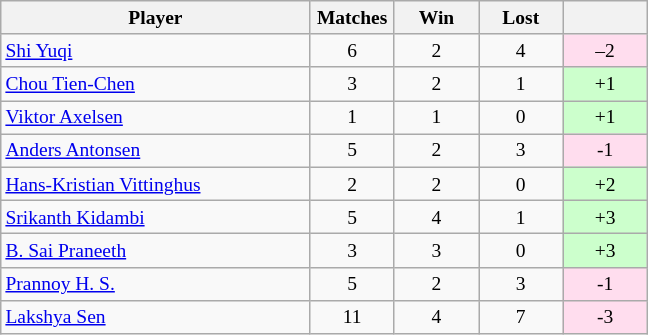<table class=wikitable style="text-align:center; font-size:small">
<tr>
<th width="200">Player</th>
<th width="50">Matches</th>
<th width="50">Win</th>
<th width="50">Lost</th>
<th width="50"></th>
</tr>
<tr>
<td align="left"> <a href='#'>Shi Yuqi</a></td>
<td>6</td>
<td>2</td>
<td>4</td>
<td bgcolor="#ffddee">–2</td>
</tr>
<tr>
<td align="left"> <a href='#'>Chou Tien-Chen</a></td>
<td>3</td>
<td>2</td>
<td>1</td>
<td bgcolor="#ccffcc">+1</td>
</tr>
<tr>
<td align="left"> <a href='#'>Viktor Axelsen</a></td>
<td>1</td>
<td>1</td>
<td>0</td>
<td bgcolor="#ccffcc">+1</td>
</tr>
<tr>
<td align="left"> <a href='#'>Anders Antonsen</a></td>
<td>5</td>
<td>2</td>
<td>3</td>
<td bgcolor="#ffddee">-1</td>
</tr>
<tr>
<td align="left"> <a href='#'>Hans-Kristian Vittinghus</a></td>
<td>2</td>
<td>2</td>
<td>0</td>
<td bgcolor="#ccffcc">+2</td>
</tr>
<tr>
<td align="left"> <a href='#'>Srikanth Kidambi</a></td>
<td>5</td>
<td>4</td>
<td>1</td>
<td bgcolor="#ccffcc">+3</td>
</tr>
<tr>
<td align="left"> <a href='#'>B. Sai Praneeth</a></td>
<td>3</td>
<td>3</td>
<td>0</td>
<td bgcolor="#ccffcc">+3</td>
</tr>
<tr>
<td align="left"> <a href='#'>Prannoy H. S.</a></td>
<td>5</td>
<td>2</td>
<td>3</td>
<td bgcolor="#ffddee">-1</td>
</tr>
<tr>
<td align="left"> <a href='#'>Lakshya Sen</a></td>
<td>11</td>
<td>4</td>
<td>7</td>
<td bgcolor="#ffddee">-3</td>
</tr>
</table>
